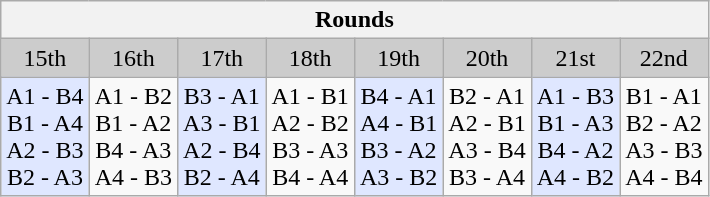<table class="wikitable">
<tr>
<th colspan="10">Rounds</th>
</tr>
<tr>
<td align="center" bgcolor="#CCCCCC">15th</td>
<td align="center" bgcolor="#CCCCCC">16th</td>
<td align="center" bgcolor="#CCCCCC">17th</td>
<td align="center" bgcolor="#CCCCCC">18th</td>
<td align="center" bgcolor="#CCCCCC">19th</td>
<td align="center" bgcolor="#CCCCCC">20th</td>
<td align="center" bgcolor="#CCCCCC">21st</td>
<td align="center" bgcolor="#CCCCCC">22nd</td>
</tr>
<tr>
<td align="center" bgcolor="#DFE7FF">A1 - B4<br>B1 - A4<br>A2 - B3<br>B2 - A3</td>
<td align="center">A1 - B2<br>B1 - A2<br>B4 - A3<br>A4 - B3</td>
<td align="center" bgcolor="#DFE7FF">B3 - A1<br>A3 - B1<br>A2 - B4<br>B2 - A4</td>
<td align="center">A1 - B1<br>A2 - B2<br>B3 - A3<br>B4 - A4</td>
<td align="center" bgcolor="#DFE7FF">B4 - A1<br>A4 - B1<br>B3 - A2<br>A3 - B2</td>
<td align="center">B2 - A1<br>A2 - B1<br>A3 - B4<br>B3 - A4</td>
<td align="center" bgcolor="#DFE7FF">A1 - B3<br>B1 - A3<br>B4 - A2<br>A4 - B2</td>
<td align="center">B1 - A1<br>B2 - A2<br>A3 - B3<br>A4 - B4</td>
</tr>
</table>
